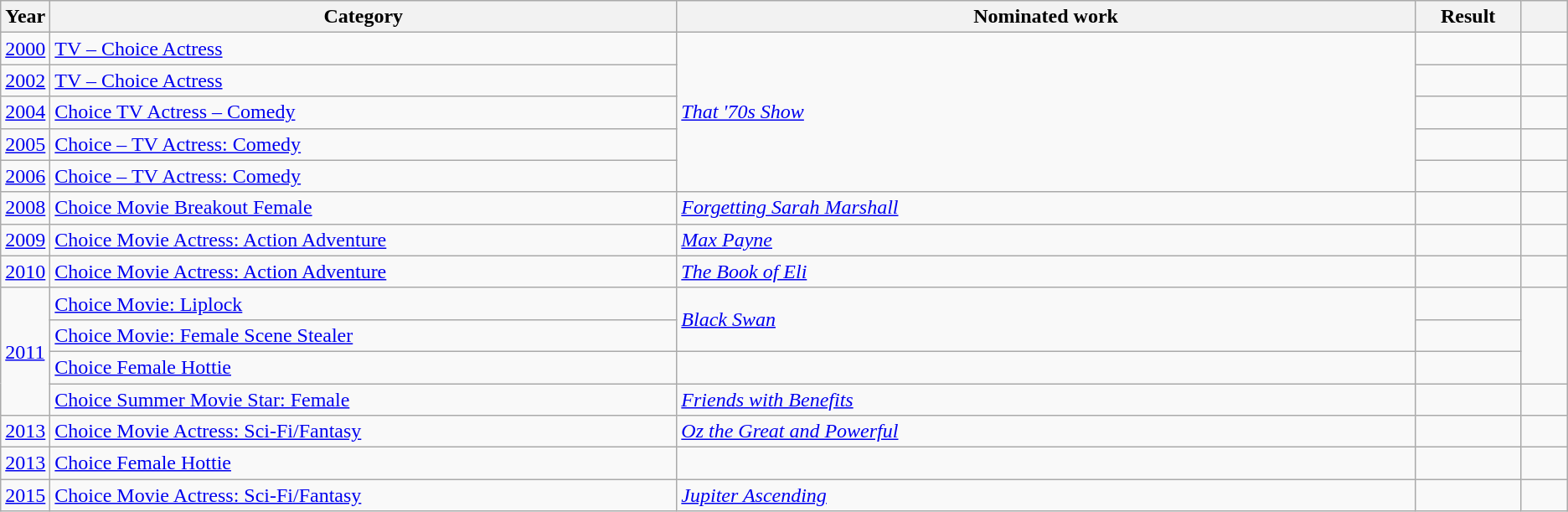<table class="wikitable sortable">
<tr>
<th scope="col" style="width:1em;">Year</th>
<th scope="col" style="width:33em;">Category</th>
<th scope="col" style="width:39em;">Nominated work</th>
<th scope="col" style="width:5em;">Result</th>
<th scope="col" style="width:2em;" class="unsortable"></th>
</tr>
<tr>
<td><a href='#'>2000</a></td>
<td><a href='#'>TV – Choice Actress</a></td>
<td rowspan="5"><em><a href='#'>That '70s Show</a></em></td>
<td></td>
<td style="text-align:center;"></td>
</tr>
<tr>
<td><a href='#'>2002</a></td>
<td><a href='#'>TV – Choice Actress</a></td>
<td></td>
<td style="text-align:center;"></td>
</tr>
<tr>
<td><a href='#'>2004</a></td>
<td><a href='#'>Choice TV Actress – Comedy</a></td>
<td></td>
<td style="text-align:center;"></td>
</tr>
<tr>
<td><a href='#'>2005</a></td>
<td><a href='#'>Choice – TV Actress: Comedy</a></td>
<td></td>
<td style="text-align:center;"></td>
</tr>
<tr>
<td><a href='#'>2006</a></td>
<td><a href='#'>Choice – TV Actress: Comedy</a></td>
<td></td>
<td style="text-align:center;"></td>
</tr>
<tr>
<td><a href='#'>2008</a></td>
<td><a href='#'>Choice Movie Breakout Female</a></td>
<td><em><a href='#'>Forgetting Sarah Marshall</a></em></td>
<td></td>
<td style="text-align:center;"></td>
</tr>
<tr>
<td><a href='#'>2009</a></td>
<td><a href='#'>Choice Movie Actress: Action Adventure</a></td>
<td><em><a href='#'>Max Payne</a></em></td>
<td></td>
<td style="text-align:center;"></td>
</tr>
<tr>
<td><a href='#'>2010</a></td>
<td><a href='#'>Choice Movie Actress: Action Adventure</a></td>
<td><em><a href='#'>The Book of Eli</a></em></td>
<td></td>
<td style="text-align:center;"></td>
</tr>
<tr>
<td rowspan="4"><a href='#'>2011</a></td>
<td><a href='#'>Choice Movie: Liplock</a></td>
<td rowspan="2"><em><a href='#'>Black Swan</a></em></td>
<td></td>
<td style="text-align:center;" rowspan="3"></td>
</tr>
<tr>
<td><a href='#'>Choice Movie: Female Scene Stealer</a></td>
<td></td>
</tr>
<tr>
<td><a href='#'>Choice Female Hottie</a></td>
<td></td>
<td></td>
</tr>
<tr>
<td><a href='#'>Choice Summer Movie Star: Female</a></td>
<td><em><a href='#'>Friends with Benefits</a></em></td>
<td></td>
<td style="text-align:center;"></td>
</tr>
<tr>
<td><a href='#'>2013</a></td>
<td><a href='#'>Choice Movie Actress: Sci-Fi/Fantasy</a></td>
<td><em><a href='#'>Oz the Great and Powerful</a></em></td>
<td></td>
<td style="text-align:center;"></td>
</tr>
<tr>
<td><a href='#'>2013</a></td>
<td><a href='#'>Choice Female Hottie</a></td>
<td></td>
<td></td>
<td style="text-align:center;"></td>
</tr>
<tr>
<td><a href='#'>2015</a></td>
<td><a href='#'>Choice Movie Actress: Sci-Fi/Fantasy</a></td>
<td><em><a href='#'>Jupiter Ascending</a></em></td>
<td></td>
<td style="text-align:center;"></td>
</tr>
</table>
